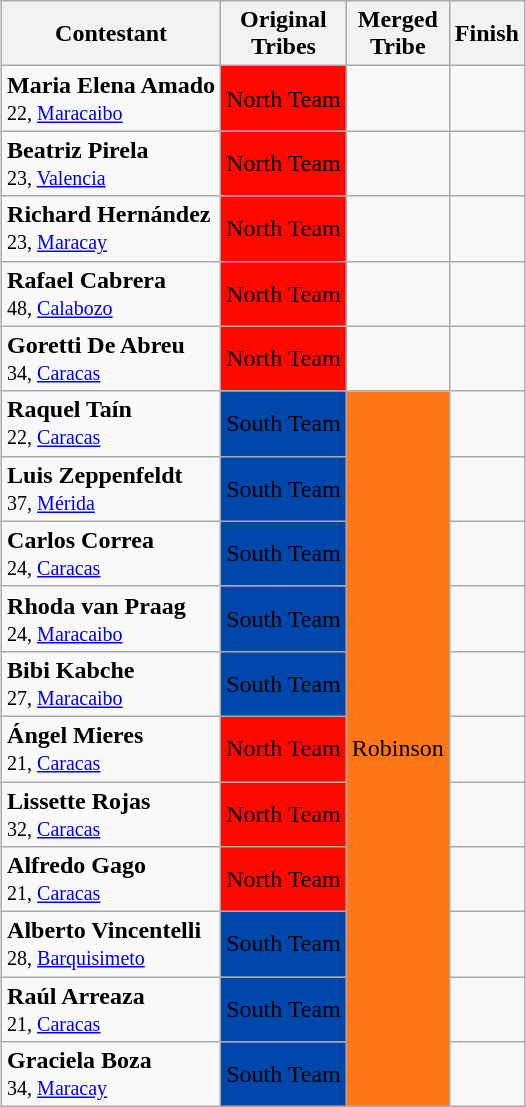<table class="wikitable" style="margin:auto; text-align:center">
<tr>
<th>Contestant</th>
<th>Original<br>Tribes</th>
<th>Merged<br>Tribe</th>
<th>Finish</th>
</tr>
<tr>
<td align="left"><strong>Maria Elena Amado</strong><br><small>22, <a href='#'>Maracaibo</a></small></td>
<td bgcolor="#FF0800">North Team</td>
<td></td>
<td></td>
</tr>
<tr>
<td align="left"><strong>Beatriz Pirela</strong><br><small>23, <a href='#'>Valencia</a></small></td>
<td bgcolor="#FF0800">North Team</td>
<td></td>
<td></td>
</tr>
<tr>
<td align="left"><strong>Richard Hernández</strong><br><small>23, <a href='#'>Maracay</a></small></td>
<td bgcolor="#FF0800">North Team</td>
<td></td>
<td></td>
</tr>
<tr>
<td align="left"><strong>Rafael Cabrera</strong> <br><small>48, <a href='#'>Calabozo</a></small></td>
<td bgcolor="#FF0800">North Team</td>
<td></td>
<td></td>
</tr>
<tr>
<td align="left"><strong>Goretti De Abreu</strong><br><small>34, <a href='#'>Caracas</a></small></td>
<td bgcolor="#FF0800">North Team</td>
<td></td>
<td></td>
</tr>
<tr>
<td align="left"><strong>Raquel Taín</strong><br><small>22, <a href='#'>Caracas</a></small></td>
<td bgcolor="#0047AB">South Team</td>
<td align="center" bgcolor="#FF7518" rowspan=11>Robinson</td>
<td></td>
</tr>
<tr>
<td align="left"><strong>Luis Zeppenfeldt</strong><br><small>37, <a href='#'>Mérida</a></small></td>
<td bgcolor="#0047AB">South Team</td>
<td></td>
</tr>
<tr>
<td align="left"><strong>Carlos Correa</strong><br><small>24, <a href='#'>Caracas</a></small></td>
<td bgcolor="#0047AB">South Team</td>
<td></td>
</tr>
<tr>
<td align="left"><strong>Rhoda van Praag</strong><br><small>24, <a href='#'>Maracaibo</a></small></td>
<td bgcolor="#0047AB">South Team</td>
<td></td>
</tr>
<tr>
<td align="left"><strong>Bibi Kabche</strong><br><small>27, <a href='#'>Maracaibo</a></small></td>
<td bgcolor="#0047AB">South Team</td>
<td></td>
</tr>
<tr>
<td align="left"><strong>Ángel Mieres</strong><br><small>21, <a href='#'>Caracas</a></small></td>
<td bgcolor="#FF0800">North Team</td>
<td></td>
</tr>
<tr>
<td align="left"><strong>Lissette Rojas</strong><br><small>32, <a href='#'>Caracas</a></small></td>
<td bgcolor="#FF0800">North Team</td>
<td></td>
</tr>
<tr>
<td align="left"><strong>Alfredo Gago</strong><br><small>21, <a href='#'>Caracas</a></small></td>
<td bgcolor="#FF0800">North Team</td>
<td></td>
</tr>
<tr>
<td align="left"><strong>Alberto Vincentelli</strong><br><small>28, <a href='#'>Barquisimeto</a></small></td>
<td bgcolor="#0047AB">South Team</td>
<td></td>
</tr>
<tr>
<td align="left"><strong>Raúl Arreaza</strong><br><small>21, <a href='#'>Caracas</a></small></td>
<td bgcolor="#0047AB">South Team</td>
<td></td>
</tr>
<tr>
<td align="left"><strong>Graciela Boza</strong><br><small>34, <a href='#'>Maracay</a></small></td>
<td bgcolor="#0047AB">South Team</td>
<td></td>
</tr>
</table>
